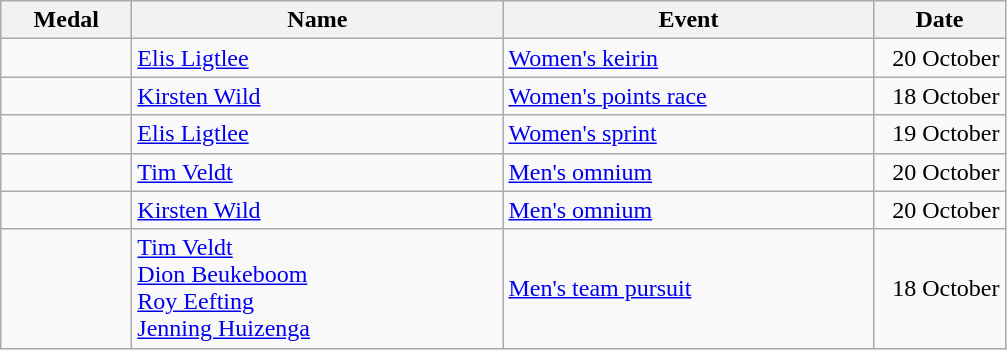<table class="wikitable sortable">
<tr>
<th style="width:5em">Medal</th>
<th style="width:15em">Name</th>
<th style="width:15em">Event</th>
<th style="width:5em">Date</th>
</tr>
<tr>
<td></td>
<td><a href='#'>Elis Ligtlee</a></td>
<td><a href='#'>Women's keirin</a></td>
<td align=right>20 October</td>
</tr>
<tr>
<td></td>
<td><a href='#'>Kirsten Wild</a></td>
<td><a href='#'>Women's points race</a></td>
<td align=right>18 October</td>
</tr>
<tr>
<td></td>
<td><a href='#'>Elis Ligtlee</a></td>
<td><a href='#'>Women's sprint</a></td>
<td align=right>19 October</td>
</tr>
<tr>
<td></td>
<td><a href='#'>Tim Veldt</a></td>
<td><a href='#'>Men's omnium</a></td>
<td align=right>20 October</td>
</tr>
<tr>
<td></td>
<td><a href='#'>Kirsten Wild</a></td>
<td><a href='#'>Men's omnium</a></td>
<td align=right>20 October</td>
</tr>
<tr>
<td></td>
<td><a href='#'>Tim Veldt</a><br><a href='#'>Dion Beukeboom</a><br><a href='#'>Roy Eefting</a><br><a href='#'>Jenning Huizenga</a></td>
<td><a href='#'>Men's team pursuit</a></td>
<td align=right>18 October</td>
</tr>
</table>
